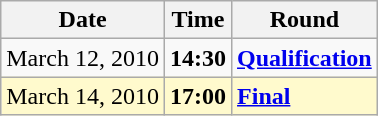<table class="wikitable">
<tr>
<th>Date</th>
<th>Time</th>
<th>Round</th>
</tr>
<tr>
<td>March 12, 2010</td>
<td><strong>14:30</strong></td>
<td><strong><a href='#'>Qualification</a></strong></td>
</tr>
<tr style=background:lemonchiffon>
<td>March 14, 2010</td>
<td><strong>17:00</strong></td>
<td><strong><a href='#'>Final</a></strong></td>
</tr>
</table>
